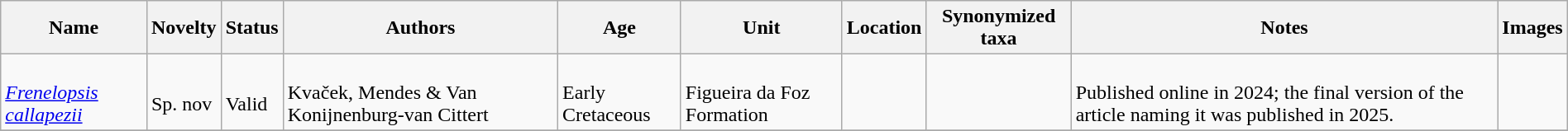<table class="wikitable sortable" align="center" width="100%">
<tr>
<th>Name</th>
<th>Novelty</th>
<th>Status</th>
<th>Authors</th>
<th>Age</th>
<th>Unit</th>
<th>Location</th>
<th>Synonymized taxa</th>
<th>Notes</th>
<th>Images</th>
</tr>
<tr>
<td><br><em><a href='#'>Frenelopsis callapezii</a></em></td>
<td><br>Sp. nov</td>
<td><br>Valid</td>
<td><br>Kvaček, Mendes & Van Konijnenburg-van Cittert</td>
<td><br>Early Cretaceous</td>
<td><br>Figueira da Foz Formation</td>
<td><br></td>
<td></td>
<td><br>Published online in 2024; the final version of the article naming it was published in 2025.</td>
<td></td>
</tr>
<tr>
</tr>
</table>
